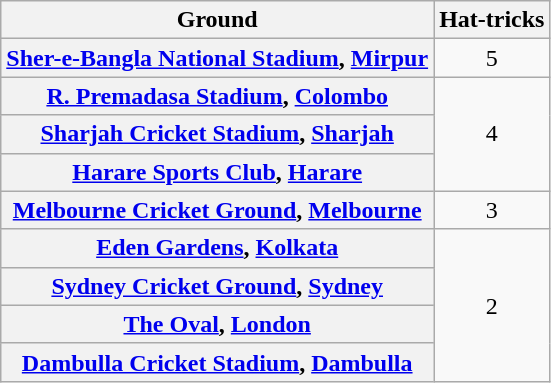<table class="wikitable plainrowheaders" style="text-align:center">
<tr>
<th>Ground</th>
<th>Hat-tricks</th>
</tr>
<tr>
<th scope=row> <a href='#'>Sher-e-Bangla National Stadium</a>, <a href='#'>Mirpur</a></th>
<td>5</td>
</tr>
<tr>
<th scope=row> <a href='#'>R. Premadasa Stadium</a>, <a href='#'>Colombo</a></th>
<td rowspan=3>4</td>
</tr>
<tr>
<th scope=row> <a href='#'>Sharjah Cricket Stadium</a>, <a href='#'>Sharjah</a></th>
</tr>
<tr>
<th scope=row> <a href='#'>Harare Sports Club</a>, <a href='#'>Harare</a></th>
</tr>
<tr>
<th scope=row> <a href='#'>Melbourne Cricket Ground</a>, <a href='#'>Melbourne</a></th>
<td>3</td>
</tr>
<tr>
<th scope=row> <a href='#'>Eden Gardens</a>, <a href='#'>Kolkata</a></th>
<td rowspan=4>2</td>
</tr>
<tr>
<th scope=row> <a href='#'>Sydney Cricket Ground</a>, <a href='#'>Sydney</a></th>
</tr>
<tr>
<th scope=row> <a href='#'>The Oval</a>, <a href='#'>London</a></th>
</tr>
<tr>
<th scope=row> <a href='#'>Dambulla Cricket Stadium</a>, <a href='#'>Dambulla</a></th>
</tr>
</table>
